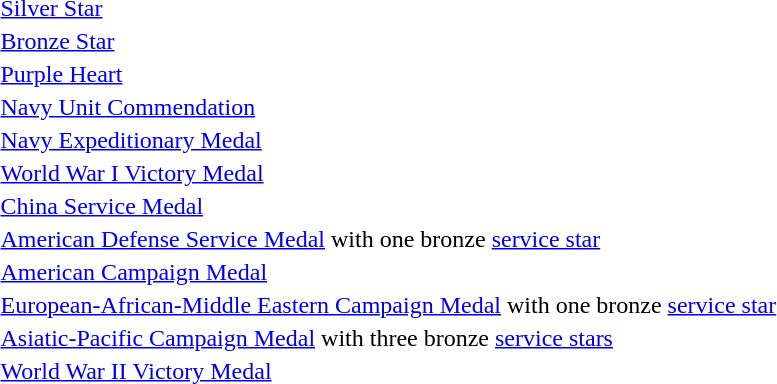<table>
<tr>
<td> <a href='#'>Silver Star</a></td>
</tr>
<tr>
<td> <a href='#'>Bronze Star</a></td>
</tr>
<tr m>
<td> <a href='#'>Purple Heart</a></td>
</tr>
<tr>
<td> <a href='#'>Navy Unit Commendation</a></td>
</tr>
<tr>
<td> <a href='#'>Navy Expeditionary Medal</a></td>
</tr>
<tr>
<td> <a href='#'>World War I Victory Medal</a></td>
</tr>
<tr>
<td> <a href='#'>China Service Medal</a></td>
</tr>
<tr>
<td> <a href='#'>American Defense Service Medal</a> with one bronze <a href='#'>service star</a></td>
</tr>
<tr>
<td> <a href='#'>American Campaign Medal</a></td>
</tr>
<tr>
<td> <a href='#'>European-African-Middle Eastern Campaign Medal</a> with one bronze <a href='#'>service star</a></td>
</tr>
<tr>
<td> <a href='#'>Asiatic-Pacific Campaign Medal</a> with three bronze <a href='#'>service stars</a></td>
</tr>
<tr>
<td> <a href='#'>World War II Victory Medal</a></td>
</tr>
</table>
